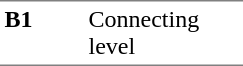<table border=0 cellspacing=0 cellpadding=3>
<tr>
<td style="border-bottom:solid 1px gray;border-top:solid 1px gray;" width=50 valign=top><strong>B1</strong></td>
<td style="border-top:solid 1px gray;border-bottom:solid 1px gray;" width=100 valign=top>Connecting level</td>
</tr>
</table>
